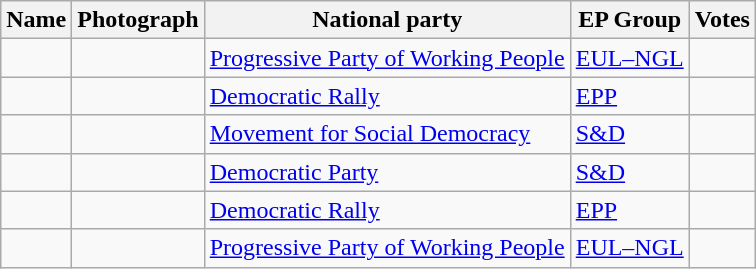<table class="sortable wikitable">
<tr>
<th>Name</th>
<th>Photograph</th>
<th>National party</th>
<th>EP Group</th>
<th>Votes</th>
</tr>
<tr>
<td></td>
<td></td>
<td> <a href='#'>Progressive Party of Working People</a></td>
<td> <a href='#'>EUL–NGL</a></td>
<td></td>
</tr>
<tr>
<td> </td>
<td></td>
<td> <a href='#'>Democratic Rally</a></td>
<td> <a href='#'>EPP</a></td>
<td></td>
</tr>
<tr>
<td> </td>
<td></td>
<td> <a href='#'>Movement for Social Democracy</a></td>
<td> <a href='#'>S&D</a></td>
<td></td>
</tr>
<tr>
<td></td>
<td></td>
<td> <a href='#'>Democratic Party</a></td>
<td> <a href='#'>S&D</a></td>
<td></td>
</tr>
<tr>
<td></td>
<td></td>
<td> <a href='#'>Democratic Rally</a></td>
<td> <a href='#'>EPP</a></td>
<td></td>
</tr>
<tr>
<td></td>
<td></td>
<td> <a href='#'>Progressive Party of Working People</a></td>
<td> <a href='#'>EUL–NGL</a></td>
<td></td>
</tr>
</table>
